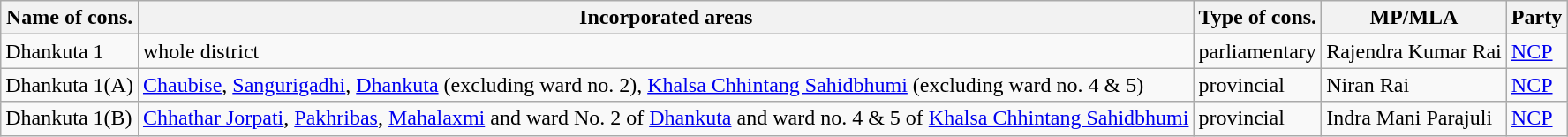<table class = "wikitable">
<tr>
<th>Name of cons.</th>
<th>Incorporated areas</th>
<th>Type of cons.</th>
<th>MP/MLA</th>
<th>Party</th>
</tr>
<tr>
<td>Dhankuta 1</td>
<td>whole district</td>
<td>parliamentary</td>
<td>Rajendra Kumar Rai</td>
<td><a href='#'>NCP</a></td>
</tr>
<tr>
<td>Dhankuta 1(A)</td>
<td><a href='#'>Chaubise</a>, <a href='#'>Sangurigadhi</a>, <a href='#'>Dhankuta</a> (excluding ward no. 2), <a href='#'>Khalsa Chhintang Sahidbhumi</a> (excluding ward no. 4 & 5)</td>
<td>provincial</td>
<td>Niran Rai</td>
<td><a href='#'>NCP</a></td>
</tr>
<tr>
<td>Dhankuta 1(B)</td>
<td><a href='#'>Chhathar Jorpati</a>, <a href='#'>Pakhribas</a>, <a href='#'>Mahalaxmi</a> and ward No. 2 of <a href='#'>Dhankuta</a> and ward no. 4 & 5 of <a href='#'>Khalsa Chhintang Sahidbhumi</a></td>
<td>provincial</td>
<td>Indra Mani Parajuli</td>
<td><a href='#'>NCP</a></td>
</tr>
</table>
